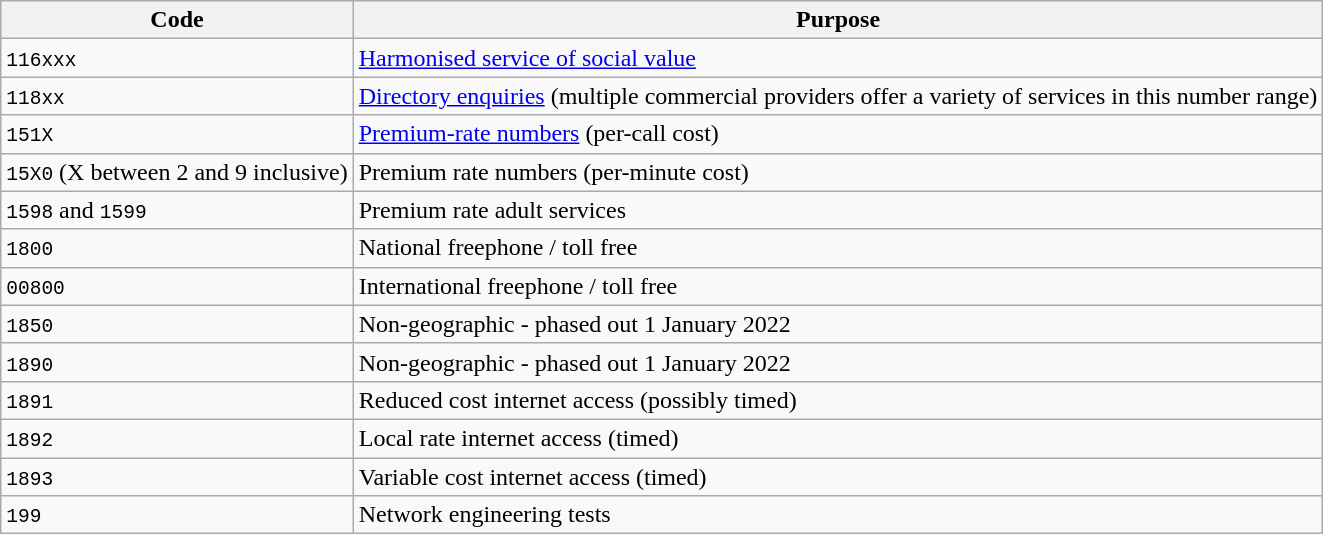<table class="wikitable">
<tr>
<th>Code</th>
<th>Purpose</th>
</tr>
<tr>
<td><code>116xxx</code></td>
<td><a href='#'>Harmonised service of social value</a></td>
</tr>
<tr>
<td><code>118xx</code></td>
<td><a href='#'>Directory enquiries</a> (multiple commercial providers offer a variety of services in this number range)</td>
</tr>
<tr>
<td><code>151X</code></td>
<td><a href='#'>Premium-rate numbers</a> (per-call cost)</td>
</tr>
<tr>
<td><code>15X0</code> (X between 2 and 9 inclusive)</td>
<td>Premium rate numbers (per-minute cost)</td>
</tr>
<tr>
<td><code>1598</code> and <code>1599</code></td>
<td>Premium rate adult services</td>
</tr>
<tr>
<td><code>1800</code></td>
<td>National freephone / toll free</td>
</tr>
<tr>
<td><code>00800</code></td>
<td>International freephone / toll free</td>
</tr>
<tr>
<td><code>1850</code></td>
<td>Non-geographic - phased out 1 January 2022</td>
</tr>
<tr>
<td><code>1890</code></td>
<td>Non-geographic - phased out 1 January 2022</td>
</tr>
<tr>
<td><code>1891</code></td>
<td>Reduced cost internet access (possibly timed)</td>
</tr>
<tr>
<td><code>1892</code></td>
<td>Local rate internet access (timed)</td>
</tr>
<tr>
<td><code>1893</code></td>
<td>Variable cost internet access (timed)</td>
</tr>
<tr>
<td><code>199</code></td>
<td>Network engineering tests</td>
</tr>
</table>
